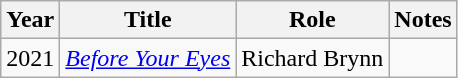<table class="wikitable">
<tr>
<th>Year</th>
<th>Title</th>
<th>Role</th>
<th>Notes</th>
</tr>
<tr>
<td>2021</td>
<td><em><a href='#'>Before Your Eyes</a></em></td>
<td>Richard Brynn</td>
<td></td>
</tr>
</table>
